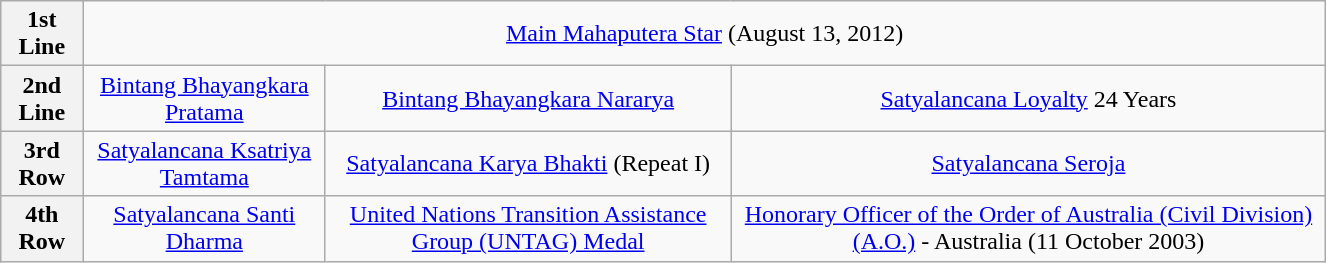<table class="wikitable" width="70%" style="margin:1em auto; text-align:center;">
<tr>
<th>1st Line</th>
<td colspan="3"><a href='#'>Main Mahaputera Star</a> (August 13, 2012)</td>
</tr>
<tr>
<th>2nd Line</th>
<td colspan="1"><a href='#'>Bintang Bhayangkara Pratama</a></td>
<td colspan="1"><a href='#'>Bintang Bhayangkara Nararya</a></td>
<td colspan="1"><a href='#'>Satyalancana Loyalty</a> 24 Years</td>
</tr>
<tr>
<th>3rd Row</th>
<td colspan="1"><a href='#'>Satyalancana Ksatriya Tamtama</a></td>
<td colspan="1"><a href='#'>Satyalancana Karya Bhakti</a> (Repeat I)</td>
<td colspan="1"><a href='#'>Satyalancana Seroja</a></td>
</tr>
<tr>
<th>4th Row</th>
<td colspan="1"><a href='#'>Satyalancana Santi Dharma</a></td>
<td colspan="1"><a href='#'>United Nations Transition Assistance Group (UNTAG) Medal</a></td>
<td colspan="1"><a href='#'>Honorary Officer of the Order of Australia (Civil Division) (A.O.)</a> - Australia (11 October 2003)</td>
</tr>
</table>
